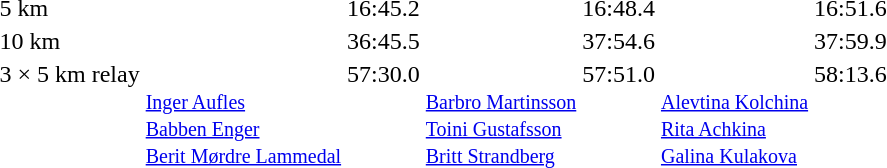<table>
<tr valign="top">
<td>5 km<br></td>
<td></td>
<td>16:45.2</td>
<td></td>
<td>16:48.4</td>
<td></td>
<td>16:51.6</td>
</tr>
<tr valign="top">
<td>10 km<br></td>
<td></td>
<td>36:45.5</td>
<td></td>
<td>37:54.6</td>
<td></td>
<td>37:59.9</td>
</tr>
<tr valign="top">
<td>3 × 5 km relay<br></td>
<td><br><small><a href='#'>Inger Aufles</a><br><a href='#'>Babben Enger</a><br><a href='#'>Berit Mørdre Lammedal</a></small></td>
<td>57:30.0</td>
<td><br><small><a href='#'>Barbro Martinsson</a><br><a href='#'>Toini Gustafsson</a><br><a href='#'>Britt Strandberg</a></small></td>
<td>57:51.0</td>
<td><br><small><a href='#'>Alevtina Kolchina</a><br><a href='#'>Rita Achkina</a><br><a href='#'>Galina Kulakova</a></small></td>
<td>58:13.6</td>
</tr>
</table>
